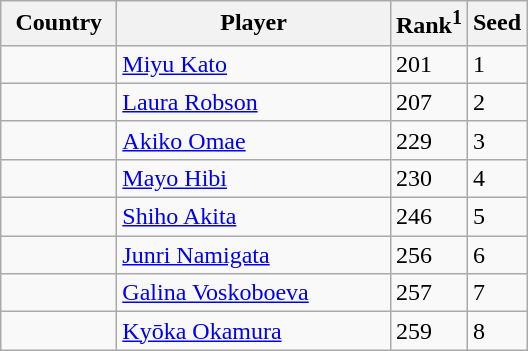<table class="sortable wikitable">
<tr>
<th width="70">Country</th>
<th width="175">Player</th>
<th>Rank<sup>1</sup></th>
<th>Seed</th>
</tr>
<tr>
<td></td>
<td><a href='#'>Miyu Kato</a></td>
<td>201</td>
<td>1</td>
</tr>
<tr>
<td></td>
<td><a href='#'>Laura Robson</a></td>
<td>207</td>
<td>2</td>
</tr>
<tr>
<td></td>
<td><a href='#'>Akiko Omae</a></td>
<td>229</td>
<td>3</td>
</tr>
<tr>
<td></td>
<td><a href='#'>Mayo Hibi</a></td>
<td>230</td>
<td>4</td>
</tr>
<tr>
<td></td>
<td><a href='#'>Shiho Akita</a></td>
<td>246</td>
<td>5</td>
</tr>
<tr>
<td></td>
<td><a href='#'>Junri Namigata</a></td>
<td>256</td>
<td>6</td>
</tr>
<tr>
<td></td>
<td><a href='#'>Galina Voskoboeva</a></td>
<td>257</td>
<td>7</td>
</tr>
<tr>
<td></td>
<td><a href='#'>Kyōka Okamura</a></td>
<td>259</td>
<td>8</td>
</tr>
</table>
